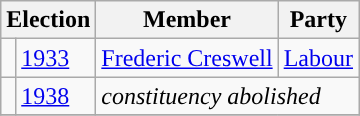<table class="wikitable">
<tr>
<th colspan="2">Election</th>
<th>Member</th>
<th>Party</th>
</tr>
<tr>
<td style="background-color: "></td>
<td><a href='#'>1933</a></td>
<td><a href='#'>Frederic Creswell</a></td>
<td><a href='#'>Labour</a></td>
</tr>
<tr>
<td style="background-color: "></td>
<td><a href='#'>1938</a></td>
<td colspan="2"><em>constituency abolished</em></td>
</tr>
<tr>
</tr>
</table>
